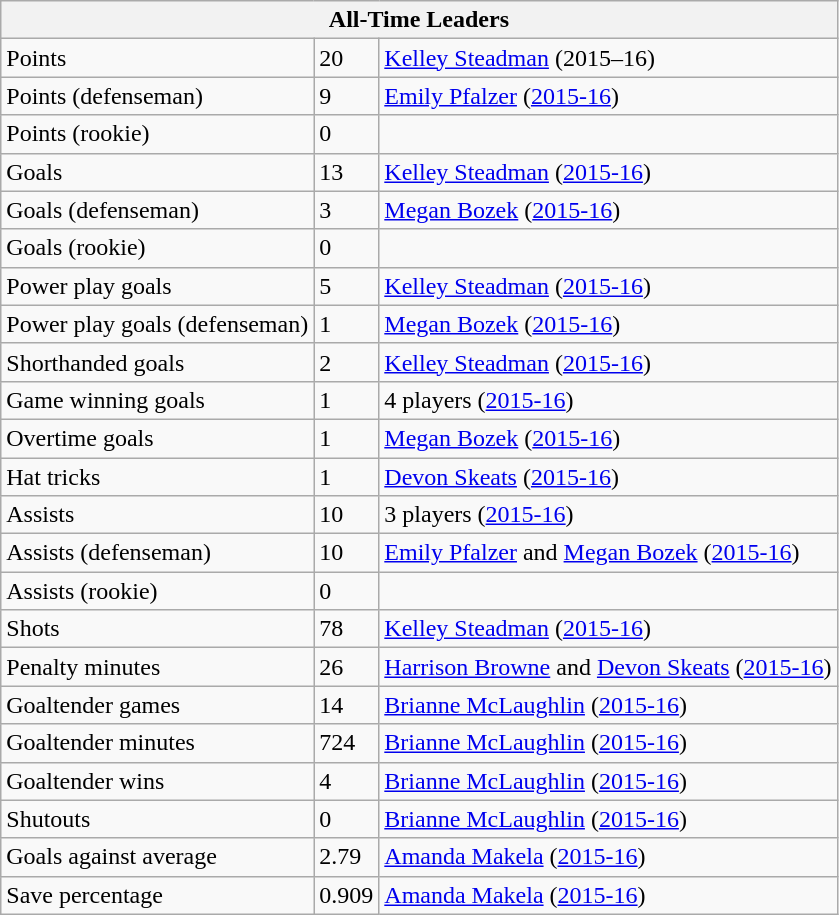<table class="wikitable">
<tr>
<th bgcolor="#DDDDFF" colspan="3" align="left">All-Time Leaders</th>
</tr>
<tr>
<td>Points</td>
<td>20</td>
<td><a href='#'>Kelley Steadman</a> (2015–16)</td>
</tr>
<tr>
<td>Points (defenseman)</td>
<td>9</td>
<td><a href='#'>Emily Pfalzer</a> (<a href='#'>2015-16</a>)</td>
</tr>
<tr>
<td>Points (rookie)</td>
<td>0</td>
<td></td>
</tr>
<tr>
<td>Goals</td>
<td>13</td>
<td><a href='#'>Kelley Steadman</a> (<a href='#'>2015-16</a>)</td>
</tr>
<tr>
<td>Goals (defenseman)</td>
<td>3</td>
<td><a href='#'>Megan Bozek</a> (<a href='#'>2015-16</a>)</td>
</tr>
<tr>
<td>Goals (rookie)</td>
<td>0</td>
<td></td>
</tr>
<tr>
<td>Power play goals</td>
<td>5</td>
<td><a href='#'>Kelley Steadman</a> (<a href='#'>2015-16</a>)</td>
</tr>
<tr>
<td>Power play goals (defenseman)</td>
<td>1</td>
<td><a href='#'>Megan Bozek</a> (<a href='#'>2015-16</a>)</td>
</tr>
<tr>
<td>Shorthanded goals</td>
<td>2</td>
<td><a href='#'>Kelley Steadman</a> (<a href='#'>2015-16</a>)</td>
</tr>
<tr>
<td>Game winning goals</td>
<td>1</td>
<td>4 players (<a href='#'>2015-16</a>)</td>
</tr>
<tr>
<td>Overtime goals</td>
<td>1</td>
<td><a href='#'>Megan Bozek</a> (<a href='#'>2015-16</a>)</td>
</tr>
<tr>
<td>Hat tricks</td>
<td>1</td>
<td><a href='#'>Devon Skeats</a> (<a href='#'>2015-16</a>)</td>
</tr>
<tr>
<td>Assists</td>
<td>10</td>
<td>3 players (<a href='#'>2015-16</a>)</td>
</tr>
<tr>
<td>Assists (defenseman)</td>
<td>10</td>
<td><a href='#'>Emily Pfalzer</a> and <a href='#'>Megan Bozek</a> (<a href='#'>2015-16</a>)</td>
</tr>
<tr>
<td>Assists (rookie)</td>
<td>0</td>
<td></td>
</tr>
<tr>
<td>Shots</td>
<td>78</td>
<td><a href='#'>Kelley Steadman</a> (<a href='#'>2015-16</a>)</td>
</tr>
<tr>
<td>Penalty minutes</td>
<td>26</td>
<td><a href='#'>Harrison Browne</a> and <a href='#'>Devon Skeats</a> (<a href='#'>2015-16</a>)</td>
</tr>
<tr>
<td>Goaltender games</td>
<td>14</td>
<td><a href='#'>Brianne McLaughlin</a> (<a href='#'>2015-16</a>)</td>
</tr>
<tr>
<td>Goaltender minutes</td>
<td>724</td>
<td><a href='#'>Brianne McLaughlin</a> (<a href='#'>2015-16</a>)</td>
</tr>
<tr>
<td>Goaltender wins</td>
<td>4</td>
<td><a href='#'>Brianne McLaughlin</a> (<a href='#'>2015-16</a>)</td>
</tr>
<tr>
<td>Shutouts</td>
<td>0</td>
<td><a href='#'>Brianne McLaughlin</a> (<a href='#'>2015-16</a>)</td>
</tr>
<tr>
<td>Goals against average</td>
<td>2.79</td>
<td><a href='#'>Amanda Makela</a> (<a href='#'>2015-16</a>)</td>
</tr>
<tr>
<td>Save percentage</td>
<td>0.909</td>
<td><a href='#'>Amanda Makela</a> (<a href='#'>2015-16</a>)</td>
</tr>
</table>
